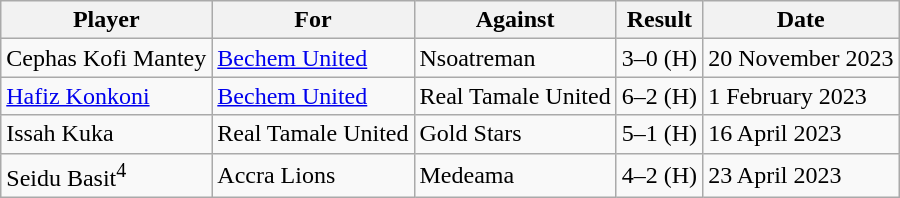<table class="wikitable sortable">
<tr>
<th>Player</th>
<th>For</th>
<th>Against</th>
<th>Result</th>
<th>Date</th>
</tr>
<tr>
<td> Cephas Kofi Mantey</td>
<td><a href='#'>Bechem United</a></td>
<td>Nsoatreman</td>
<td>3–0 (H)</td>
<td>20 November 2023</td>
</tr>
<tr>
<td> <a href='#'>Hafiz Konkoni</a></td>
<td><a href='#'>Bechem United</a></td>
<td>Real Tamale United</td>
<td>6–2 (H)</td>
<td>1 February 2023</td>
</tr>
<tr>
<td> Issah Kuka</td>
<td>Real Tamale United</td>
<td>Gold Stars</td>
<td>5–1 (H)</td>
<td>16 April 2023</td>
</tr>
<tr>
<td> Seidu Basit<sup>4</sup></td>
<td>Accra Lions</td>
<td>Medeama</td>
<td>4–2 (H)</td>
<td>23 April 2023</td>
</tr>
</table>
